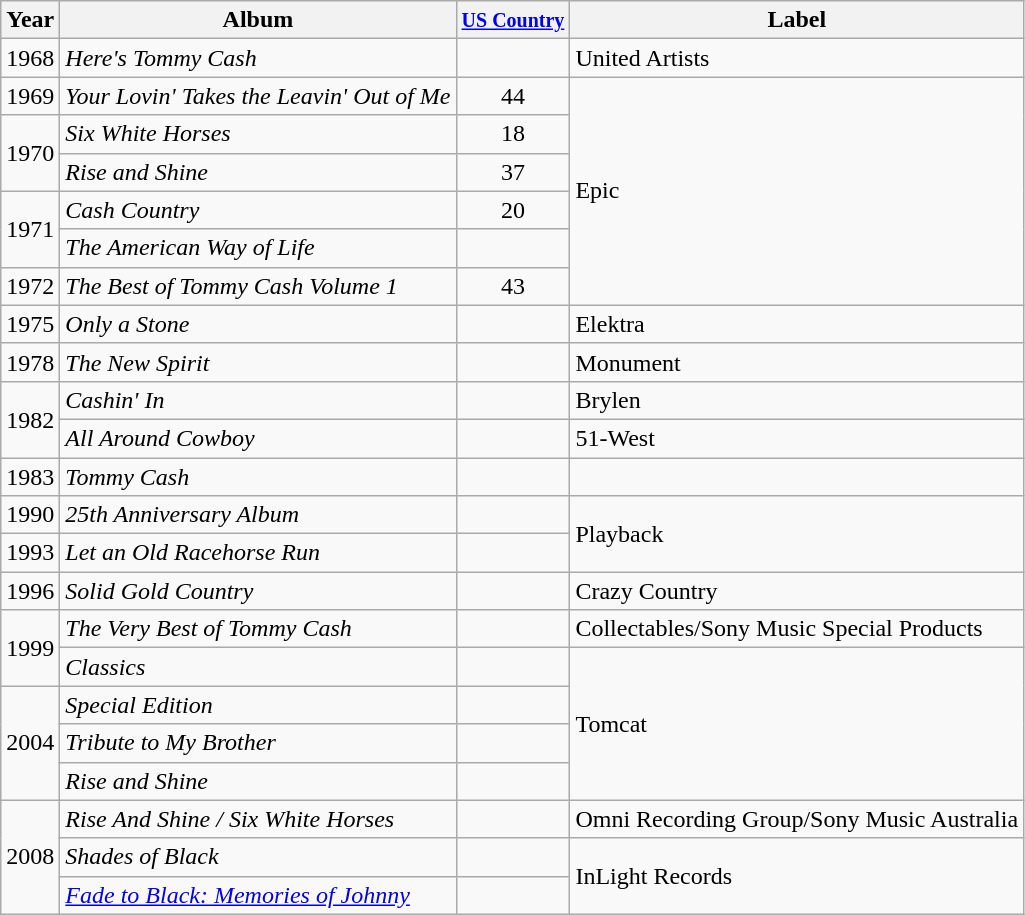<table class="wikitable">
<tr>
<th>Year</th>
<th>Album</th>
<th><small><a href='#'>US Country</a></small></th>
<th>Label</th>
</tr>
<tr>
<td>1968</td>
<td><em>Here's Tommy Cash</em></td>
<td></td>
<td>United Artists</td>
</tr>
<tr>
<td>1969</td>
<td><em>Your Lovin' Takes the Leavin' Out of Me</em></td>
<td align="center">44</td>
<td rowspan="6">Epic</td>
</tr>
<tr>
<td rowspan="2">1970</td>
<td><em>Six White Horses</em></td>
<td align="center">18</td>
</tr>
<tr>
<td><em>Rise and Shine</em></td>
<td align="center">37</td>
</tr>
<tr>
<td rowspan="2">1971</td>
<td><em>Cash Country</em></td>
<td align="center">20</td>
</tr>
<tr>
<td><em>The American Way of Life</em></td>
<td></td>
</tr>
<tr>
<td>1972</td>
<td><em>The Best of Tommy Cash Volume 1</em></td>
<td align="center">43</td>
</tr>
<tr>
<td>1975</td>
<td><em>Only a Stone</em></td>
<td></td>
<td>Elektra</td>
</tr>
<tr>
<td>1978</td>
<td><em>The New Spirit</em></td>
<td></td>
<td>Monument</td>
</tr>
<tr>
<td rowspan="2">1982</td>
<td><em>Cashin' In</em></td>
<td></td>
<td>Brylen</td>
</tr>
<tr>
<td><em>All Around Cowboy</em></td>
<td></td>
<td>51-West</td>
</tr>
<tr>
<td>1983</td>
<td><em>Tommy Cash</em></td>
<td></td>
<td></td>
</tr>
<tr>
<td>1990</td>
<td><em>25th Anniversary Album</em></td>
<td></td>
<td rowspan="2">Playback</td>
</tr>
<tr>
<td>1993</td>
<td><em>Let an Old Racehorse Run</em></td>
<td></td>
</tr>
<tr>
<td>1996</td>
<td><em>Solid Gold Country</em></td>
<td></td>
<td>Crazy Country</td>
</tr>
<tr>
<td rowspan="2">1999</td>
<td><em>The Very Best of Tommy Cash</em></td>
<td></td>
<td>Collectables/Sony Music Special Products</td>
</tr>
<tr>
<td><em>Classics</em></td>
<td></td>
<td rowspan="4">Tomcat</td>
</tr>
<tr>
<td rowspan="3">2004</td>
<td><em>Special Edition</em></td>
<td></td>
</tr>
<tr>
<td><em>Tribute to My Brother</em></td>
<td></td>
</tr>
<tr>
<td><em>Rise and Shine</em></td>
<td></td>
</tr>
<tr>
<td rowspan="3">2008</td>
<td><em>Rise And Shine / Six White Horses</em></td>
<td></td>
<td>Omni Recording Group/Sony Music Australia</td>
</tr>
<tr>
<td><em>Shades of Black</em></td>
<td></td>
<td rowspan="2">InLight Records</td>
</tr>
<tr>
<td><em><a href='#'>Fade to Black: Memories of Johnny</a></em></td>
<td></td>
</tr>
</table>
